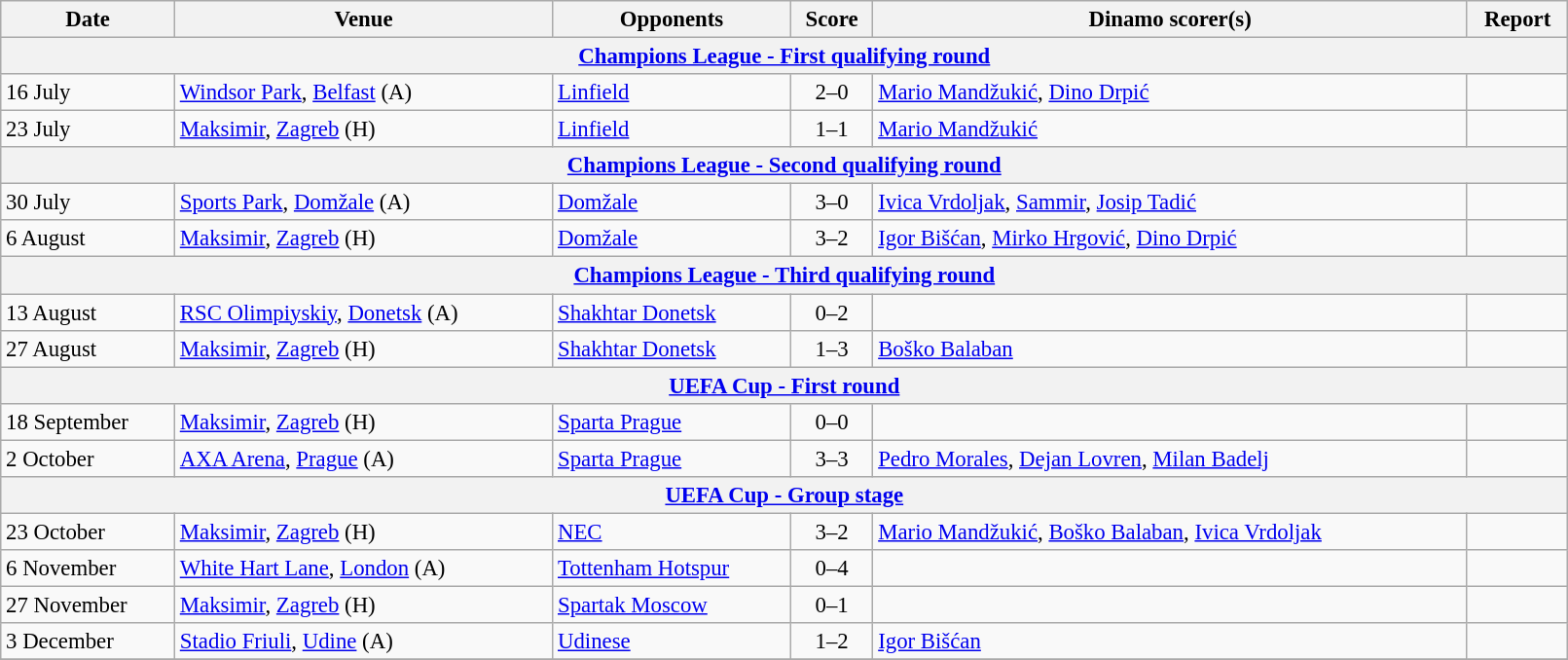<table class="wikitable" width=85%; style="font-size:95%;">
<tr>
<th>Date</th>
<th>Venue</th>
<th>Opponents</th>
<th>Score</th>
<th>Dinamo scorer(s)</th>
<th>Report</th>
</tr>
<tr>
<th colspan=7><a href='#'>Champions League - First qualifying round</a></th>
</tr>
<tr>
<td>16 July</td>
<td><a href='#'>Windsor Park</a>, <a href='#'>Belfast</a> (A)</td>
<td> <a href='#'>Linfield</a></td>
<td align=center>2–0</td>
<td><a href='#'>Mario Mandžukić</a>, <a href='#'>Dino Drpić</a></td>
<td></td>
</tr>
<tr>
<td>23 July</td>
<td><a href='#'>Maksimir</a>, <a href='#'>Zagreb</a> (H)</td>
<td> <a href='#'>Linfield</a></td>
<td align=center>1–1</td>
<td><a href='#'>Mario Mandžukić</a></td>
<td></td>
</tr>
<tr>
<th colspan=7><a href='#'>Champions League - Second qualifying round</a></th>
</tr>
<tr>
<td>30 July</td>
<td><a href='#'>Sports Park</a>, <a href='#'>Domžale</a> (A)</td>
<td> <a href='#'>Domžale</a></td>
<td align=center>3–0</td>
<td><a href='#'>Ivica Vrdoljak</a>, <a href='#'>Sammir</a>, <a href='#'>Josip Tadić</a></td>
<td></td>
</tr>
<tr>
<td>6 August</td>
<td><a href='#'>Maksimir</a>, <a href='#'>Zagreb</a> (H)</td>
<td> <a href='#'>Domžale</a></td>
<td align=center>3–2</td>
<td><a href='#'>Igor Bišćan</a>, <a href='#'>Mirko Hrgović</a>, <a href='#'>Dino Drpić</a></td>
<td></td>
</tr>
<tr>
<th colspan=7><a href='#'>Champions League - Third qualifying round</a></th>
</tr>
<tr>
<td>13 August</td>
<td><a href='#'>RSC Olimpiyskiy</a>, <a href='#'>Donetsk</a> (A)</td>
<td> <a href='#'>Shakhtar Donetsk</a></td>
<td align=center>0–2</td>
<td></td>
<td></td>
</tr>
<tr>
<td>27 August</td>
<td><a href='#'>Maksimir</a>, <a href='#'>Zagreb</a> (H)</td>
<td> <a href='#'>Shakhtar Donetsk</a></td>
<td align=center>1–3</td>
<td><a href='#'>Boško Balaban</a></td>
<td></td>
</tr>
<tr>
<th colspan=7><a href='#'>UEFA Cup - First round</a></th>
</tr>
<tr>
<td>18 September</td>
<td><a href='#'>Maksimir</a>, <a href='#'>Zagreb</a> (H)</td>
<td> <a href='#'>Sparta Prague</a></td>
<td align=center>0–0</td>
<td></td>
<td></td>
</tr>
<tr>
<td>2 October</td>
<td><a href='#'>AXA Arena</a>, <a href='#'>Prague</a> (A)</td>
<td> <a href='#'>Sparta Prague</a></td>
<td align=center>3–3</td>
<td><a href='#'>Pedro Morales</a>, <a href='#'>Dejan Lovren</a>, <a href='#'>Milan Badelj</a></td>
<td></td>
</tr>
<tr>
<th colspan=7><a href='#'>UEFA Cup - Group stage</a></th>
</tr>
<tr>
<td>23 October</td>
<td><a href='#'>Maksimir</a>, <a href='#'>Zagreb</a> (H)</td>
<td> <a href='#'>NEC</a></td>
<td align=center>3–2</td>
<td><a href='#'>Mario Mandžukić</a>, <a href='#'>Boško Balaban</a>, <a href='#'>Ivica Vrdoljak</a></td>
<td></td>
</tr>
<tr>
<td>6 November</td>
<td><a href='#'>White Hart Lane</a>, <a href='#'>London</a> (A)</td>
<td> <a href='#'>Tottenham Hotspur</a></td>
<td align=center>0–4</td>
<td></td>
<td></td>
</tr>
<tr>
<td>27 November</td>
<td><a href='#'>Maksimir</a>, <a href='#'>Zagreb</a> (H)</td>
<td> <a href='#'>Spartak Moscow</a></td>
<td align=center>0–1</td>
<td></td>
<td></td>
</tr>
<tr>
<td>3 December</td>
<td><a href='#'>Stadio Friuli</a>, <a href='#'>Udine</a> (A)</td>
<td> <a href='#'>Udinese</a></td>
<td align=center>1–2</td>
<td><a href='#'>Igor Bišćan</a></td>
<td></td>
</tr>
<tr>
</tr>
</table>
